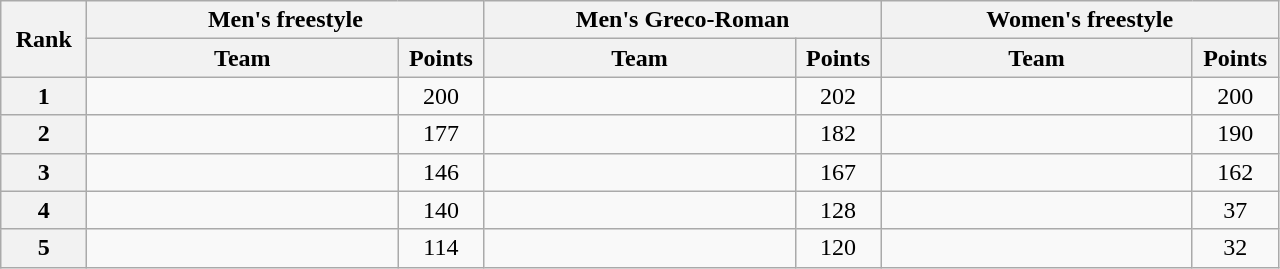<table class="wikitable" style="text-align:center;">
<tr>
<th rowspan="2" width="50">Rank</th>
<th colspan="2">Men's freestyle</th>
<th colspan="2">Men's Greco-Roman</th>
<th colspan="2">Women's freestyle</th>
</tr>
<tr>
<th width="200">Team</th>
<th width="50">Points</th>
<th width="200">Team</th>
<th width="50">Points</th>
<th width="200">Team</th>
<th width="50">Points</th>
</tr>
<tr>
<th>1</th>
<td align="left"></td>
<td>200</td>
<td align="left"></td>
<td>202</td>
<td align="left"></td>
<td>200</td>
</tr>
<tr>
<th>2</th>
<td align="left"></td>
<td>177</td>
<td align="left"></td>
<td>182</td>
<td align="left"></td>
<td>190</td>
</tr>
<tr>
<th>3</th>
<td align="left"></td>
<td>146</td>
<td align="left"></td>
<td>167</td>
<td align="left"></td>
<td>162</td>
</tr>
<tr>
<th>4</th>
<td align="left"></td>
<td>140</td>
<td align="left"></td>
<td>128</td>
<td align="left"></td>
<td>37</td>
</tr>
<tr>
<th>5</th>
<td align="left"></td>
<td>114</td>
<td align="left"></td>
<td>120</td>
<td align="left"></td>
<td>32</td>
</tr>
</table>
